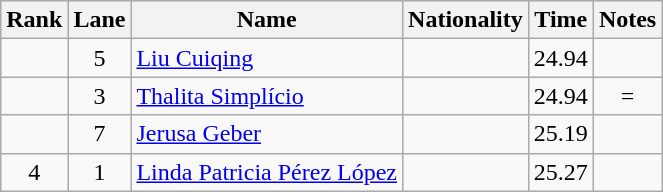<table class="wikitable sortable" style="text-align:center">
<tr>
<th>Rank</th>
<th>Lane</th>
<th>Name</th>
<th>Nationality</th>
<th>Time</th>
<th>Notes</th>
</tr>
<tr>
<td></td>
<td>5</td>
<td align="left"><a href='#'>Liu Cuiqing</a></td>
<td align="left"></td>
<td>24.94</td>
<td></td>
</tr>
<tr>
<td></td>
<td>3</td>
<td align="left"><a href='#'>Thalita Simplício</a></td>
<td align="left"></td>
<td>24.94</td>
<td>=</td>
</tr>
<tr>
<td></td>
<td>7</td>
<td align="left"><a href='#'>Jerusa Geber</a></td>
<td align="left"></td>
<td>25.19</td>
<td></td>
</tr>
<tr>
<td>4</td>
<td>1</td>
<td align="left"><a href='#'>Linda Patricia Pérez López</a></td>
<td align="left"></td>
<td>25.27</td>
<td></td>
</tr>
</table>
